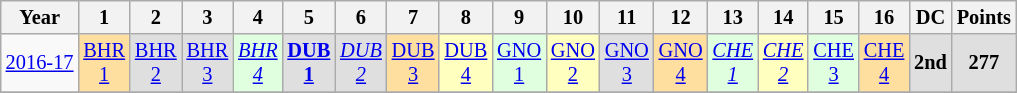<table class="wikitable" style="text-align:center; font-size:85%">
<tr>
<th>Year</th>
<th>1</th>
<th>2</th>
<th>3</th>
<th>4</th>
<th>5</th>
<th>6</th>
<th>7</th>
<th>8</th>
<th>9</th>
<th>10</th>
<th>11</th>
<th>12</th>
<th>13</th>
<th>14</th>
<th>15</th>
<th>16</th>
<th>DC</th>
<th>Points</th>
</tr>
<tr>
<td nowrap><a href='#'>2016-17</a></td>
<td style="background:#FFDF9F;"><a href='#'>BHR<br>1</a><br></td>
<td style="background:#DFDFDF;"><a href='#'>BHR<br>2</a><br></td>
<td style="background:#DFDFDF;"><a href='#'>BHR<br>3</a><br></td>
<td style="background:#DFFFDF;"><em><a href='#'>BHR<br>4</a></em><br></td>
<td style="background:#DFDFDF;"><strong><a href='#'>DUB<br>1</a></strong><br></td>
<td style="background:#DFDFDF;"><em><a href='#'>DUB<br>2</a></em><br></td>
<td style="background:#FFDF9F;"><a href='#'>DUB<br>3</a><br></td>
<td style="background:#FFFFBF;"><a href='#'>DUB<br>4</a><br></td>
<td style="background:#DFFFDF;"><a href='#'>GNO<br>1</a><br></td>
<td style="background:#FFFFBF;"><a href='#'>GNO<br>2</a><br></td>
<td style="background:#DFDFDF;"><a href='#'>GNO<br>3</a><br></td>
<td style="background:#FFDF9F;"><a href='#'>GNO<br>4</a><br></td>
<td style="background:#DFFFDF;"><em><a href='#'>CHE<br>1</a></em><br></td>
<td style="background:#FFFFBF;"><em><a href='#'>CHE<br>2</a></em><br></td>
<td style="background:#DFFFDF;"><a href='#'>CHE<br>3</a><br></td>
<td style="background:#FFDF9F;"><a href='#'>CHE<br>4</a><br></td>
<th style="background:#DFDFDF;">2nd</th>
<th style="background:#DFDFDF;">277</th>
</tr>
<tr>
</tr>
</table>
